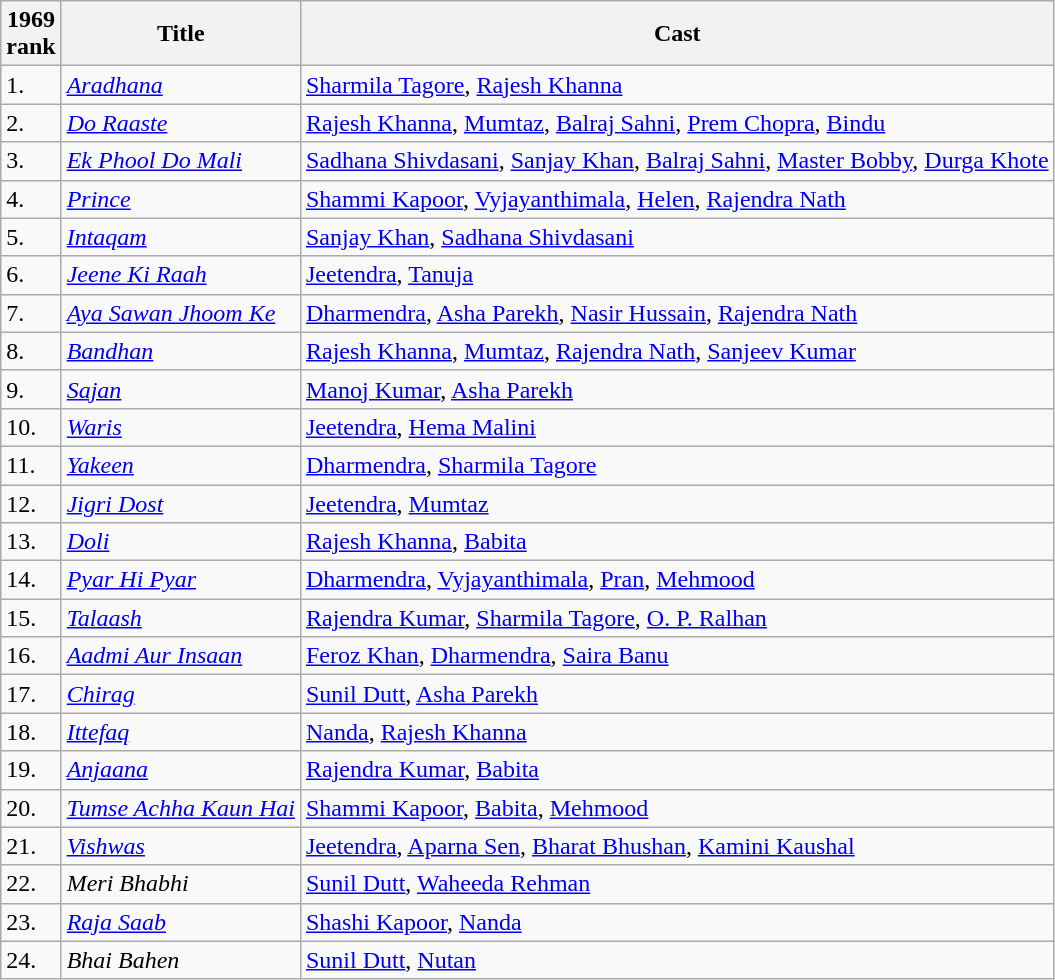<table class="wikitable">
<tr>
<th>1969<br>rank</th>
<th>Title</th>
<th>Cast</th>
</tr>
<tr>
<td>1.</td>
<td><em><a href='#'>Aradhana</a></em></td>
<td><a href='#'>Sharmila Tagore</a>, <a href='#'>Rajesh Khanna</a></td>
</tr>
<tr>
<td>2.</td>
<td><em><a href='#'>Do Raaste</a></em></td>
<td><a href='#'>Rajesh Khanna</a>, <a href='#'>Mumtaz</a>, <a href='#'>Balraj Sahni</a>, <a href='#'>Prem Chopra</a>, <a href='#'>Bindu</a></td>
</tr>
<tr>
<td>3.</td>
<td><em><a href='#'>Ek Phool Do Mali</a></em></td>
<td><a href='#'>Sadhana Shivdasani</a>, <a href='#'>Sanjay Khan</a>, <a href='#'>Balraj Sahni</a>, <a href='#'>Master Bobby</a>, <a href='#'>Durga Khote</a></td>
</tr>
<tr>
<td>4.</td>
<td><em><a href='#'>Prince</a></em></td>
<td><a href='#'>Shammi Kapoor</a>, <a href='#'>Vyjayanthimala</a>, <a href='#'>Helen</a>, <a href='#'>Rajendra Nath</a></td>
</tr>
<tr>
<td>5.</td>
<td><em><a href='#'>Intaqam</a></em></td>
<td><a href='#'>Sanjay Khan</a>, <a href='#'>Sadhana Shivdasani</a></td>
</tr>
<tr>
<td>6.</td>
<td><em><a href='#'>Jeene Ki Raah</a></em></td>
<td><a href='#'>Jeetendra</a>, <a href='#'>Tanuja</a></td>
</tr>
<tr>
<td>7.</td>
<td><em><a href='#'>Aya Sawan Jhoom Ke</a></em></td>
<td><a href='#'>Dharmendra</a>, <a href='#'>Asha Parekh</a>, <a href='#'>Nasir Hussain</a>, <a href='#'>Rajendra Nath</a></td>
</tr>
<tr>
<td>8.</td>
<td><em><a href='#'>Bandhan</a></em></td>
<td><a href='#'>Rajesh Khanna</a>, <a href='#'>Mumtaz</a>, <a href='#'>Rajendra Nath</a>, <a href='#'>Sanjeev Kumar</a></td>
</tr>
<tr>
<td>9.</td>
<td><em><a href='#'>Sajan</a></em></td>
<td><a href='#'>Manoj Kumar</a>, <a href='#'>Asha Parekh</a></td>
</tr>
<tr>
<td>10.</td>
<td><em><a href='#'>Waris</a></em></td>
<td><a href='#'>Jeetendra</a>, <a href='#'>Hema Malini</a></td>
</tr>
<tr>
<td>11.</td>
<td><em><a href='#'>Yakeen</a></em></td>
<td><a href='#'>Dharmendra</a>, <a href='#'>Sharmila Tagore</a></td>
</tr>
<tr>
<td>12.</td>
<td><em><a href='#'>Jigri Dost</a></em></td>
<td><a href='#'>Jeetendra</a>, <a href='#'>Mumtaz</a></td>
</tr>
<tr>
<td>13.</td>
<td><em><a href='#'>Doli</a></em></td>
<td><a href='#'>Rajesh Khanna</a>, <a href='#'>Babita</a></td>
</tr>
<tr>
<td>14.</td>
<td><em><a href='#'>Pyar Hi Pyar</a></em></td>
<td><a href='#'>Dharmendra</a>, <a href='#'>Vyjayanthimala</a>, <a href='#'>Pran</a>, <a href='#'>Mehmood</a></td>
</tr>
<tr>
<td>15.</td>
<td><em><a href='#'>Talaash</a></em></td>
<td><a href='#'>Rajendra Kumar</a>, <a href='#'>Sharmila Tagore</a>, <a href='#'>O. P. Ralhan</a></td>
</tr>
<tr>
<td>16.</td>
<td><em><a href='#'>Aadmi Aur Insaan</a></em></td>
<td><a href='#'>Feroz Khan</a>, <a href='#'>Dharmendra</a>, <a href='#'>Saira Banu</a></td>
</tr>
<tr>
<td>17.</td>
<td><em><a href='#'>Chirag</a></em></td>
<td><a href='#'>Sunil Dutt</a>, <a href='#'>Asha Parekh</a></td>
</tr>
<tr>
<td>18.</td>
<td><em><a href='#'>Ittefaq</a></em></td>
<td><a href='#'>Nanda</a>, <a href='#'>Rajesh Khanna</a></td>
</tr>
<tr>
<td>19.</td>
<td><em><a href='#'>Anjaana</a></em></td>
<td><a href='#'>Rajendra Kumar</a>, <a href='#'>Babita</a></td>
</tr>
<tr>
<td>20.</td>
<td><em><a href='#'>Tumse Achha Kaun Hai</a></em></td>
<td><a href='#'>Shammi Kapoor</a>, <a href='#'>Babita</a>, <a href='#'>Mehmood</a></td>
</tr>
<tr>
<td>21.</td>
<td><em><a href='#'>Vishwas</a></em></td>
<td><a href='#'>Jeetendra</a>, <a href='#'>Aparna Sen</a>, <a href='#'>Bharat Bhushan</a>, <a href='#'>Kamini Kaushal</a></td>
</tr>
<tr>
<td>22.</td>
<td><em>Meri Bhabhi</em></td>
<td><a href='#'>Sunil Dutt</a>, <a href='#'>Waheeda Rehman</a></td>
</tr>
<tr>
<td>23.</td>
<td><em><a href='#'>Raja Saab</a></em></td>
<td><a href='#'>Shashi Kapoor</a>, <a href='#'>Nanda</a></td>
</tr>
<tr>
<td>24.</td>
<td><em>Bhai Bahen</em></td>
<td><a href='#'>Sunil Dutt</a>, <a href='#'>Nutan</a></td>
</tr>
</table>
